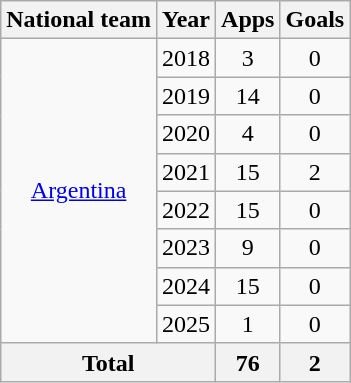<table class="wikitable" style="text-align:center">
<tr>
<th>National team</th>
<th>Year</th>
<th>Apps</th>
<th>Goals</th>
</tr>
<tr>
<td rowspan="8"><a href='#'>Argentina</a></td>
<td>2018</td>
<td>3</td>
<td>0</td>
</tr>
<tr>
<td>2019</td>
<td>14</td>
<td>0</td>
</tr>
<tr>
<td>2020</td>
<td>4</td>
<td>0</td>
</tr>
<tr>
<td>2021</td>
<td>15</td>
<td>2</td>
</tr>
<tr>
<td>2022</td>
<td>15</td>
<td>0</td>
</tr>
<tr>
<td>2023</td>
<td>9</td>
<td>0</td>
</tr>
<tr>
<td>2024</td>
<td>15</td>
<td>0</td>
</tr>
<tr>
<td>2025</td>
<td>1</td>
<td>0</td>
</tr>
<tr>
<th colspan="2">Total</th>
<th>76</th>
<th>2</th>
</tr>
</table>
